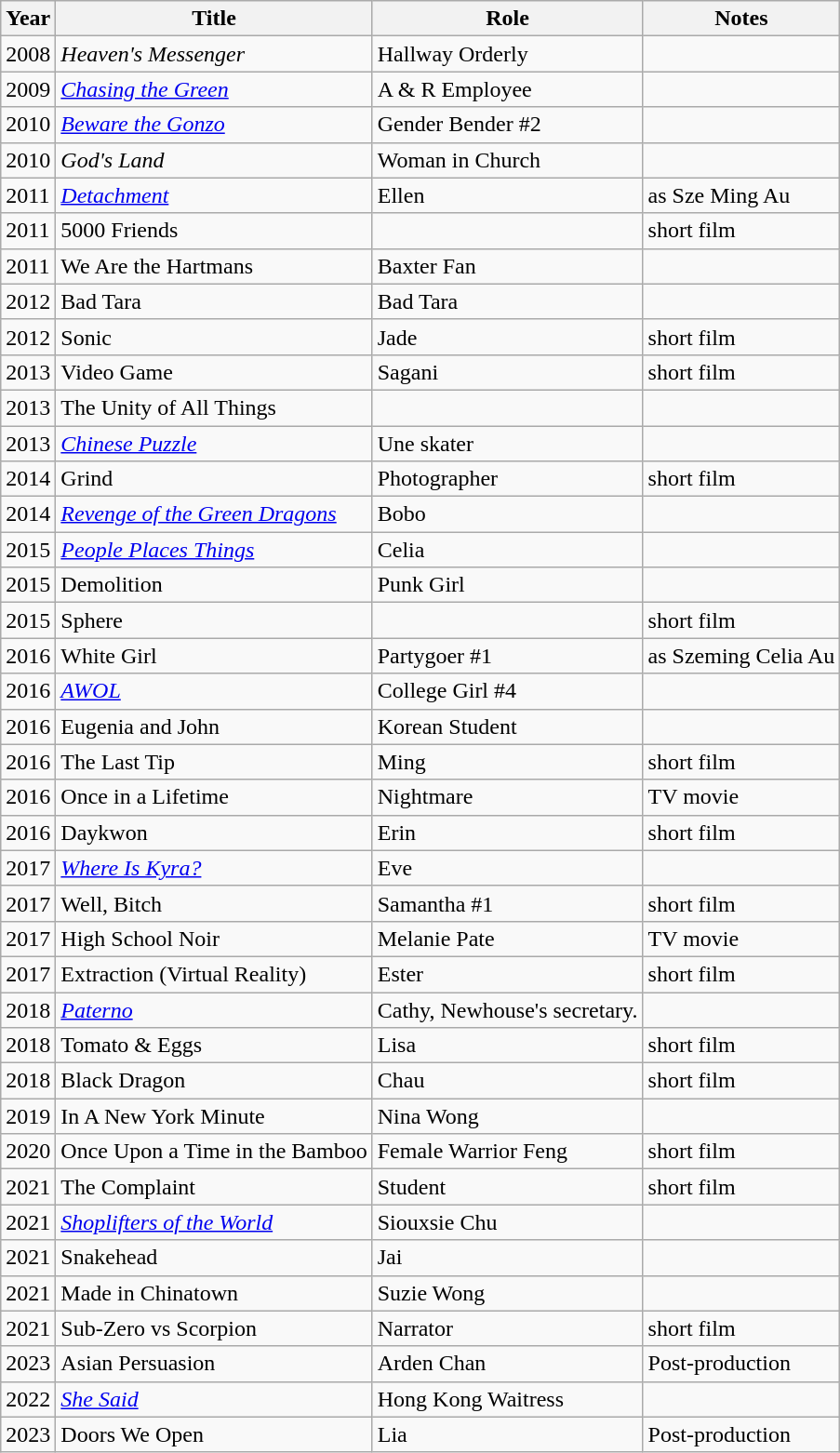<table class="wikitable sortable">
<tr>
<th>Year</th>
<th>Title</th>
<th>Role</th>
<th class="unsortable">Notes</th>
</tr>
<tr>
<td>2008</td>
<td><em>Heaven's Messenger</em></td>
<td>Hallway Orderly</td>
<td></td>
</tr>
<tr>
<td>2009</td>
<td><em><a href='#'>Chasing the Green</a></em></td>
<td>A & R Employee</td>
<td></td>
</tr>
<tr>
<td>2010</td>
<td><em><a href='#'>Beware the Gonzo</a></em></td>
<td>Gender Bender #2</td>
<td></td>
</tr>
<tr>
<td>2010</td>
<td><em>God's Land</em></td>
<td>Woman in Church</td>
<td></td>
</tr>
<tr>
<td>2011</td>
<td><em><a href='#'>Detachment</a></em></td>
<td>Ellen</td>
<td>as Sze Ming Au</td>
</tr>
<tr>
<td>2011</td>
<td>5000 Friends</td>
<td></td>
<td>short film</td>
</tr>
<tr>
<td>2011</td>
<td>We Are the Hartmans</td>
<td>Baxter Fan</td>
<td></td>
</tr>
<tr>
<td>2012</td>
<td>Bad Tara</td>
<td>Bad Tara</td>
<td></td>
</tr>
<tr>
<td>2012</td>
<td>Sonic</td>
<td>Jade</td>
<td>short film</td>
</tr>
<tr>
<td>2013</td>
<td>Video Game</td>
<td>Sagani</td>
<td>short film</td>
</tr>
<tr>
<td>2013</td>
<td>The Unity of All Things</td>
<td></td>
<td></td>
</tr>
<tr>
<td>2013</td>
<td><em><a href='#'>Chinese Puzzle</a></em></td>
<td>Une skater</td>
<td></td>
</tr>
<tr>
<td>2014</td>
<td>Grind</td>
<td>Photographer</td>
<td>short film</td>
</tr>
<tr>
<td>2014</td>
<td><em><a href='#'>Revenge of the Green Dragons</a></em></td>
<td>Bobo</td>
<td></td>
</tr>
<tr>
<td>2015</td>
<td><em><a href='#'>People Places Things</a></em></td>
<td>Celia</td>
<td></td>
</tr>
<tr>
<td>2015</td>
<td>Demolition</td>
<td>Punk Girl</td>
<td></td>
</tr>
<tr>
<td>2015</td>
<td>Sphere</td>
<td></td>
<td>short film</td>
</tr>
<tr>
<td>2016</td>
<td>White Girl</td>
<td>Partygoer #1</td>
<td>as Szeming Celia Au</td>
</tr>
<tr>
<td>2016</td>
<td><em><a href='#'>AWOL</a></em></td>
<td>College Girl #4</td>
<td></td>
</tr>
<tr>
<td>2016</td>
<td>Eugenia and John</td>
<td>Korean Student</td>
<td></td>
</tr>
<tr>
<td>2016</td>
<td>The Last Tip</td>
<td>Ming</td>
<td>short film</td>
</tr>
<tr>
<td>2016</td>
<td>Once in a Lifetime</td>
<td>Nightmare</td>
<td>TV movie</td>
</tr>
<tr>
<td>2016</td>
<td>Daykwon</td>
<td>Erin</td>
<td>short film</td>
</tr>
<tr>
<td>2017</td>
<td><em><a href='#'>Where Is Kyra?</a></em></td>
<td>Eve</td>
<td></td>
</tr>
<tr>
<td>2017</td>
<td>Well, Bitch</td>
<td>Samantha #1</td>
<td>short film</td>
</tr>
<tr>
<td>2017</td>
<td>High School Noir</td>
<td>Melanie Pate</td>
<td>TV movie</td>
</tr>
<tr>
<td>2017</td>
<td>Extraction (Virtual Reality)</td>
<td>Ester</td>
<td>short film</td>
</tr>
<tr>
<td>2018</td>
<td><em><a href='#'>Paterno</a></em></td>
<td>Cathy, Newhouse's secretary.</td>
<td></td>
</tr>
<tr>
<td>2018</td>
<td>Tomato & Eggs</td>
<td>Lisa</td>
<td>short film</td>
</tr>
<tr>
<td>2018</td>
<td>Black Dragon</td>
<td>Chau</td>
<td>short film</td>
</tr>
<tr>
<td>2019</td>
<td>In A New York Minute</td>
<td>Nina Wong</td>
<td></td>
</tr>
<tr>
<td>2020</td>
<td>Once Upon a Time in the Bamboo</td>
<td>Female Warrior Feng</td>
<td>short film</td>
</tr>
<tr>
<td>2021</td>
<td>The Complaint</td>
<td>Student</td>
<td>short film</td>
</tr>
<tr>
<td>2021</td>
<td><em><a href='#'>Shoplifters of the World</a></em></td>
<td>Siouxsie Chu</td>
<td></td>
</tr>
<tr>
<td>2021</td>
<td>Snakehead</td>
<td>Jai</td>
<td></td>
</tr>
<tr>
<td>2021</td>
<td>Made in Chinatown</td>
<td>Suzie Wong</td>
<td></td>
</tr>
<tr>
<td>2021</td>
<td>Sub-Zero vs Scorpion</td>
<td>Narrator</td>
<td>short film</td>
</tr>
<tr>
<td>2023</td>
<td>Asian Persuasion</td>
<td>Arden Chan</td>
<td>Post-production</td>
</tr>
<tr>
<td>2022</td>
<td><em><a href='#'>She Said</a></em></td>
<td>Hong Kong Waitress</td>
<td></td>
</tr>
<tr>
<td>2023</td>
<td>Doors We Open</td>
<td>Lia</td>
<td>Post-production</td>
</tr>
</table>
